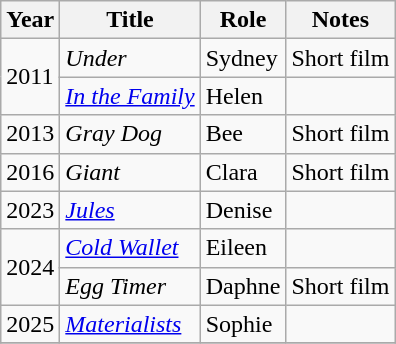<table class="wikitable sortable">
<tr>
<th>Year</th>
<th>Title</th>
<th>Role</th>
<th class="unsortable">Notes</th>
</tr>
<tr>
<td rowspan=2>2011</td>
<td><em>Under</em></td>
<td>Sydney</td>
<td>Short film</td>
</tr>
<tr>
<td><em><a href='#'>In the Family</a></em></td>
<td>Helen</td>
<td></td>
</tr>
<tr>
<td>2013</td>
<td><em>Gray Dog</em></td>
<td>Bee</td>
<td>Short film</td>
</tr>
<tr>
<td>2016</td>
<td><em>Giant</em></td>
<td>Clara</td>
<td>Short film</td>
</tr>
<tr>
<td>2023</td>
<td><em><a href='#'>Jules</a></em></td>
<td>Denise</td>
<td></td>
</tr>
<tr>
<td rowspan=2>2024</td>
<td><em><a href='#'>Cold Wallet</a></em></td>
<td>Eileen</td>
<td></td>
</tr>
<tr>
<td><em>Egg Timer</em></td>
<td>Daphne</td>
<td>Short film</td>
</tr>
<tr>
<td>2025</td>
<td><em><a href='#'>Materialists</a></em></td>
<td>Sophie</td>
<td></td>
</tr>
<tr>
</tr>
</table>
